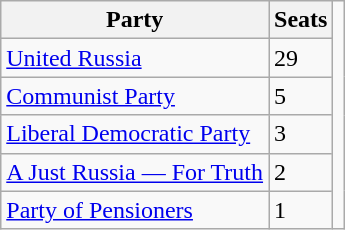<table class="wikitable">
<tr>
<th>Party</th>
<th>Seats</th>
<td rowspan=6></td>
</tr>
<tr>
<td><a href='#'>United Russia</a></td>
<td>29</td>
</tr>
<tr>
<td><a href='#'>Communist Party</a></td>
<td>5</td>
</tr>
<tr>
<td><a href='#'>Liberal Democratic Party</a></td>
<td>3</td>
</tr>
<tr>
<td><a href='#'>A Just Russia — For Truth</a></td>
<td>2</td>
</tr>
<tr>
<td><a href='#'>Party of Pensioners</a></td>
<td>1</td>
</tr>
</table>
